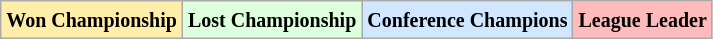<table class="wikitable">
<tr>
<td bgcolor="#ffeeaa"><small><strong>Won Championship</strong></small></td>
<td bgcolor="#ddffdd"><small><strong>Lost Championship</strong></small></td>
<td bgcolor="#d0e7ff"><small><strong>Conference Champions</strong></small></td>
<td bgcolor="#ffbbbb"><small><strong>League Leader</strong></small></td>
</tr>
</table>
